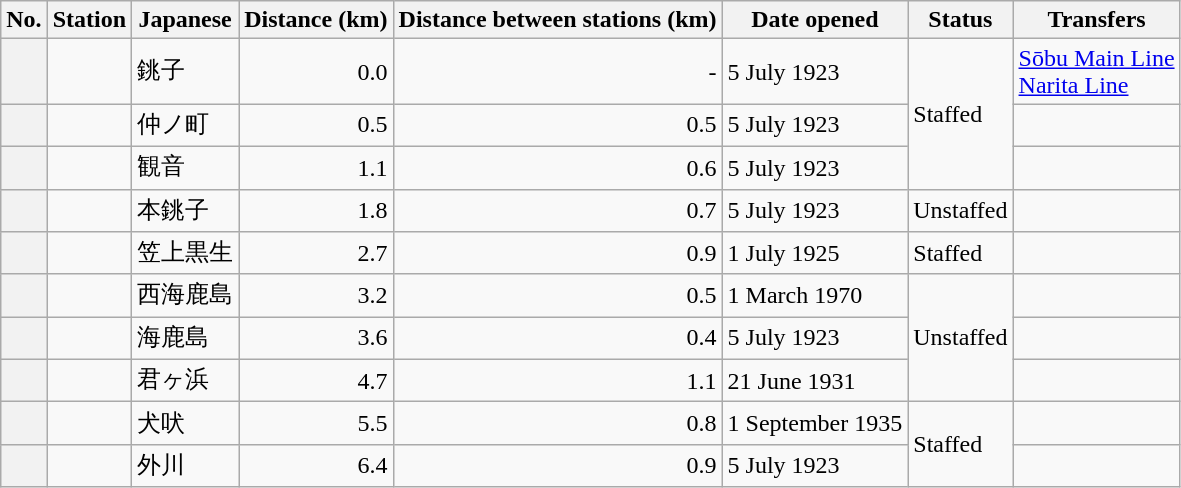<table class="wikitable">
<tr>
<th>No.</th>
<th>Station</th>
<th>Japanese</th>
<th>Distance (km)</th>
<th>Distance between stations (km)</th>
<th>Date opened</th>
<th>Status</th>
<th>Transfers</th>
</tr>
<tr>
<th></th>
<td></td>
<td>銚子</td>
<td style="text-align:right;">0.0</td>
<td style="text-align:right;">-</td>
<td>5 July 1923</td>
<td rowspan="3">Staffed</td>
<td><a href='#'>Sōbu Main Line</a> <br> <a href='#'>Narita Line</a></td>
</tr>
<tr>
<th></th>
<td></td>
<td>仲ノ町</td>
<td style="text-align:right;">0.5</td>
<td style="text-align:right;">0.5</td>
<td>5 July 1923</td>
<td></td>
</tr>
<tr>
<th></th>
<td></td>
<td>観音</td>
<td style="text-align:right;">1.1</td>
<td style="text-align:right;">0.6</td>
<td>5 July 1923</td>
<td></td>
</tr>
<tr>
<th></th>
<td></td>
<td>本銚子</td>
<td style="text-align:right;">1.8</td>
<td style="text-align:right;">0.7</td>
<td>5 July 1923</td>
<td>Unstaffed</td>
<td></td>
</tr>
<tr>
<th></th>
<td></td>
<td>笠上黒生</td>
<td style="text-align:right;">2.7</td>
<td style="text-align:right;">0.9</td>
<td>1 July 1925</td>
<td>Staffed</td>
<td></td>
</tr>
<tr>
<th></th>
<td></td>
<td>西海鹿島</td>
<td style="text-align:right;">3.2</td>
<td style="text-align:right;">0.5</td>
<td>1 March 1970</td>
<td rowspan="3">Unstaffed</td>
<td></td>
</tr>
<tr>
<th></th>
<td></td>
<td>海鹿島</td>
<td style="text-align:right;">3.6</td>
<td style="text-align:right;">0.4</td>
<td>5 July 1923</td>
<td></td>
</tr>
<tr>
<th></th>
<td></td>
<td>君ヶ浜</td>
<td style="text-align:right;">4.7</td>
<td style="text-align:right;">1.1</td>
<td>21 June 1931</td>
<td></td>
</tr>
<tr>
<th></th>
<td></td>
<td>犬吠</td>
<td style="text-align:right;">5.5</td>
<td style="text-align:right;">0.8</td>
<td>1 September 1935</td>
<td rowspan="2">Staffed</td>
<td></td>
</tr>
<tr>
<th></th>
<td></td>
<td>外川</td>
<td style="text-align:right;">6.4</td>
<td style="text-align:right;">0.9</td>
<td>5 July 1923</td>
<td></td>
</tr>
</table>
